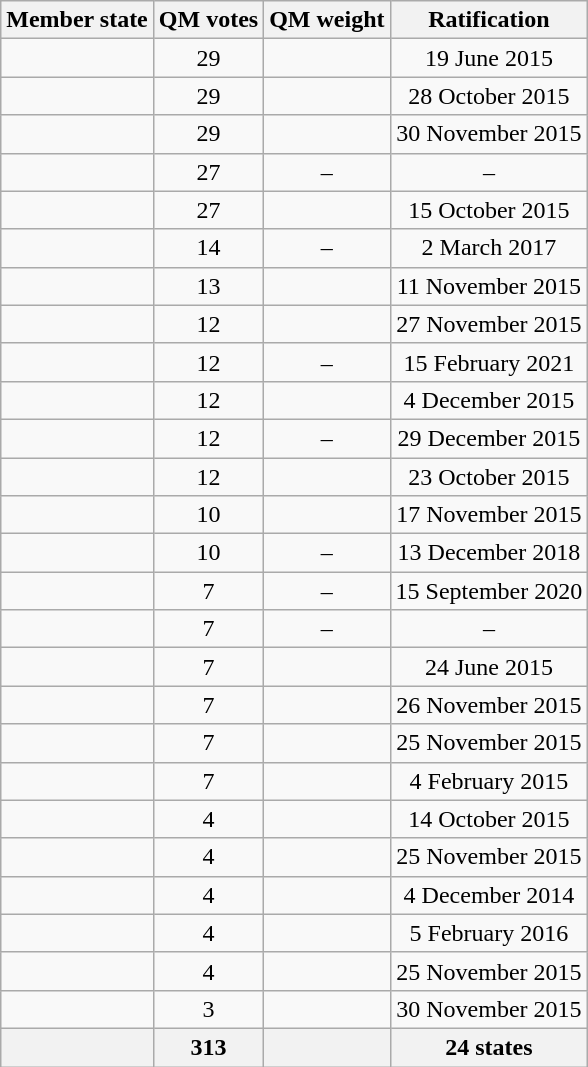<table class="wikitable sortable" style="text-align:center">
<tr>
<th>Member state</th>
<th>QM votes</th>
<th>QM weight</th>
<th data-sort-type="date">Ratification</th>
</tr>
<tr>
<td style="text-align:left"></td>
<td>29</td>
<td></td>
<td>19 June 2015</td>
</tr>
<tr>
<td style="text-align:left"></td>
<td>29</td>
<td></td>
<td>28 October 2015</td>
</tr>
<tr>
<td style="text-align:left"></td>
<td>29</td>
<td></td>
<td>30 November 2015</td>
</tr>
<tr>
<td style="text-align:left"></td>
<td>27</td>
<td>–</td>
<td>–</td>
</tr>
<tr>
<td style="text-align:left"></td>
<td>27</td>
<td></td>
<td>15 October 2015</td>
</tr>
<tr>
<td style="text-align:left"></td>
<td>14</td>
<td>–</td>
<td>2 March 2017</td>
</tr>
<tr>
<td style="text-align:left"></td>
<td>13</td>
<td></td>
<td>11 November 2015</td>
</tr>
<tr>
<td style="text-align:left"></td>
<td>12</td>
<td></td>
<td>27 November 2015</td>
</tr>
<tr>
<td style="text-align:left"></td>
<td>12</td>
<td>–</td>
<td>15 February 2021</td>
</tr>
<tr>
<td style="text-align:left"></td>
<td>12</td>
<td></td>
<td>4 December 2015</td>
</tr>
<tr>
<td style="text-align:left"></td>
<td>12</td>
<td>–</td>
<td>29 December 2015</td>
</tr>
<tr>
<td style="text-align:left"></td>
<td>12</td>
<td></td>
<td>23 October 2015</td>
</tr>
<tr>
<td style="text-align:left"></td>
<td>10</td>
<td></td>
<td>17 November 2015</td>
</tr>
<tr>
<td style="text-align:left"></td>
<td>10</td>
<td>–</td>
<td>13 December 2018</td>
</tr>
<tr>
<td style="text-align:left"></td>
<td>7</td>
<td>–</td>
<td>15 September 2020</td>
</tr>
<tr>
<td style="text-align:left"></td>
<td>7</td>
<td>–</td>
<td>–</td>
</tr>
<tr>
<td style="text-align:left"></td>
<td>7</td>
<td></td>
<td>24 June 2015</td>
</tr>
<tr>
<td style="text-align:left"></td>
<td>7</td>
<td></td>
<td>26 November 2015</td>
</tr>
<tr>
<td style="text-align:left"></td>
<td>7</td>
<td></td>
<td>25 November 2015</td>
</tr>
<tr>
<td style="text-align:left"></td>
<td>7</td>
<td></td>
<td>4 February 2015</td>
</tr>
<tr>
<td style="text-align:left"></td>
<td>4</td>
<td></td>
<td>14 October 2015</td>
</tr>
<tr>
<td style="text-align:left"></td>
<td>4</td>
<td></td>
<td>25 November 2015</td>
</tr>
<tr>
<td style="text-align:left"></td>
<td>4</td>
<td></td>
<td>4 December 2014</td>
</tr>
<tr>
<td style="text-align:left"></td>
<td>4</td>
<td></td>
<td>5 February 2016</td>
</tr>
<tr>
<td style="text-align:left"></td>
<td>4</td>
<td></td>
<td>25 November 2015</td>
</tr>
<tr>
<td style="text-align:left"></td>
<td>3</td>
<td></td>
<td>30 November 2015</td>
</tr>
<tr>
<th style="text-align:left"></th>
<th>313</th>
<th></th>
<th>24 states</th>
</tr>
</table>
